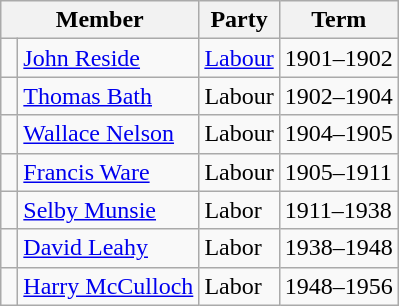<table class="wikitable">
<tr>
<th colspan="2">Member</th>
<th>Party</th>
<th>Term</th>
</tr>
<tr>
<td> </td>
<td><a href='#'>John Reside</a></td>
<td><a href='#'>Labour</a></td>
<td>1901–1902</td>
</tr>
<tr>
<td> </td>
<td><a href='#'>Thomas Bath</a></td>
<td>Labour</td>
<td>1902–1904</td>
</tr>
<tr>
<td> </td>
<td><a href='#'>Wallace Nelson</a></td>
<td>Labour</td>
<td>1904–1905</td>
</tr>
<tr>
<td> </td>
<td><a href='#'>Francis Ware</a></td>
<td>Labour</td>
<td>1905–1911</td>
</tr>
<tr>
<td> </td>
<td><a href='#'>Selby Munsie</a></td>
<td>Labor</td>
<td>1911–1938</td>
</tr>
<tr>
<td> </td>
<td><a href='#'>David Leahy</a></td>
<td>Labor</td>
<td>1938–1948</td>
</tr>
<tr>
<td> </td>
<td><a href='#'>Harry McCulloch</a></td>
<td>Labor</td>
<td>1948–1956</td>
</tr>
</table>
